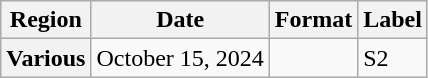<table class="wikitable plainrowheaders">
<tr>
<th scope="col">Region</th>
<th scope="col">Date</th>
<th scope="col">Format</th>
<th scope="col">Label</th>
</tr>
<tr>
<th scope="row">Various</th>
<td>October 15, 2024</td>
<td></td>
<td>S2</td>
</tr>
</table>
